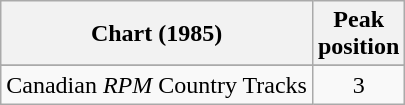<table class="wikitable sortable">
<tr>
<th align="left">Chart (1985)</th>
<th align="center">Peak<br>position</th>
</tr>
<tr>
</tr>
<tr>
<td align="left">Canadian <em>RPM</em> Country Tracks</td>
<td align="center">3</td>
</tr>
</table>
